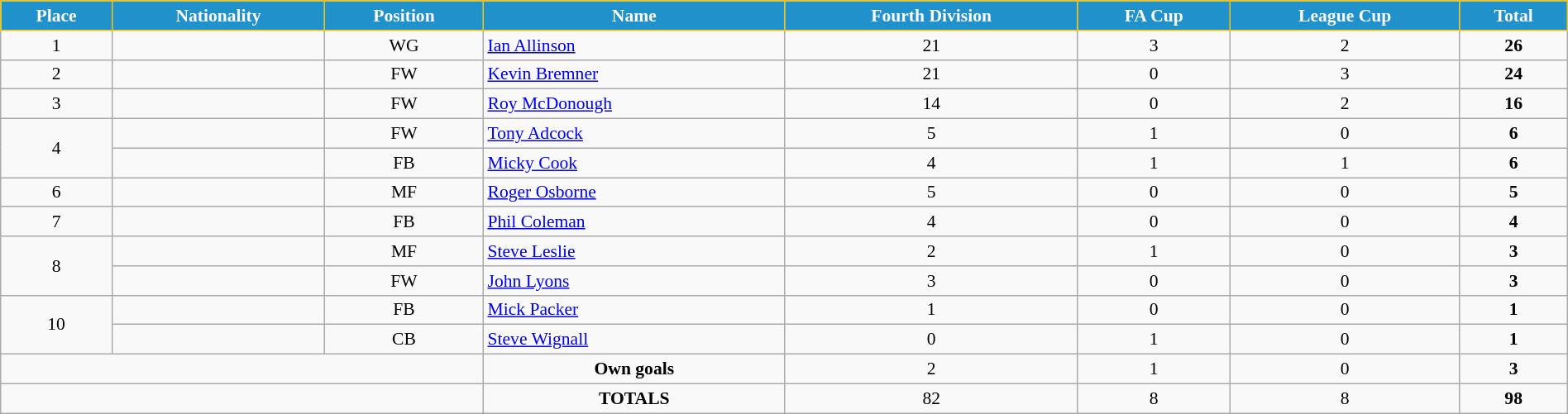<table class="wikitable" style="text-align:center; font-size:90%; width:100%;">
<tr>
<th style="background:#2191CC; color:white; border:1px solid #F7C408; text-align:center;">Place</th>
<th style="background:#2191CC; color:white; border:1px solid #F7C408; text-align:center;">Nationality</th>
<th style="background:#2191CC; color:white; border:1px solid #F7C408; text-align:center;">Position</th>
<th style="background:#2191CC; color:white; border:1px solid #F7C408; text-align:center;">Name</th>
<th style="background:#2191CC; color:white; border:1px solid #F7C408; text-align:center;">Fourth Division</th>
<th style="background:#2191CC; color:white; border:1px solid #F7C408; text-align:center;">FA Cup</th>
<th style="background:#2191CC; color:white; border:1px solid #F7C408; text-align:center;">League Cup</th>
<th style="background:#2191CC; color:white; border:1px solid #F7C408; text-align:center;">Total</th>
</tr>
<tr>
<td>1</td>
<td></td>
<td>WG</td>
<td align="left"><a href='#'>Ian Allinson</a></td>
<td>21</td>
<td>3</td>
<td>2</td>
<td><strong>26</strong></td>
</tr>
<tr>
<td>2</td>
<td></td>
<td>FW</td>
<td align="left"><a href='#'>Kevin Bremner</a></td>
<td>21</td>
<td>0</td>
<td>3</td>
<td><strong>24</strong></td>
</tr>
<tr>
<td>3</td>
<td></td>
<td>FW</td>
<td align="left"><a href='#'>Roy McDonough</a></td>
<td>14</td>
<td>0</td>
<td>2</td>
<td><strong>16</strong></td>
</tr>
<tr>
<td rowspan=2>4</td>
<td></td>
<td>FW</td>
<td align="left"><a href='#'>Tony Adcock</a></td>
<td>5</td>
<td>1</td>
<td>0</td>
<td><strong>6</strong></td>
</tr>
<tr>
<td></td>
<td>FB</td>
<td align="left"><a href='#'>Micky Cook</a></td>
<td>4</td>
<td>1</td>
<td>1</td>
<td><strong>6</strong></td>
</tr>
<tr>
<td>6</td>
<td></td>
<td>MF</td>
<td align="left"><a href='#'>Roger Osborne</a></td>
<td>5</td>
<td>0</td>
<td>0</td>
<td><strong>5</strong></td>
</tr>
<tr>
<td>7</td>
<td></td>
<td>FB</td>
<td align="left"><a href='#'>Phil Coleman</a></td>
<td>4</td>
<td>0</td>
<td>0</td>
<td><strong>4</strong></td>
</tr>
<tr>
<td rowspan=2>8</td>
<td></td>
<td>MF</td>
<td align="left"><a href='#'>Steve Leslie</a></td>
<td>2</td>
<td>1</td>
<td>0</td>
<td><strong>3</strong></td>
</tr>
<tr>
<td></td>
<td>FW</td>
<td align="left"><a href='#'>John Lyons</a></td>
<td>3</td>
<td>0</td>
<td>0</td>
<td><strong>3</strong></td>
</tr>
<tr>
<td rowspan=2>10</td>
<td></td>
<td>FB</td>
<td align="left"><a href='#'>Mick Packer</a></td>
<td>1</td>
<td>0</td>
<td>0</td>
<td><strong>1</strong></td>
</tr>
<tr>
<td></td>
<td>CB</td>
<td align="left"><a href='#'>Steve Wignall</a></td>
<td>0</td>
<td>1</td>
<td>0</td>
<td><strong>1</strong></td>
</tr>
<tr>
<td colspan="3"></td>
<td><strong>Own goals</strong></td>
<td>2</td>
<td>1</td>
<td>0</td>
<td><strong>3</strong></td>
</tr>
<tr>
<td colspan="3"></td>
<td><strong>TOTALS</strong></td>
<td>82</td>
<td>8</td>
<td>8</td>
<td><strong>98</strong></td>
</tr>
</table>
